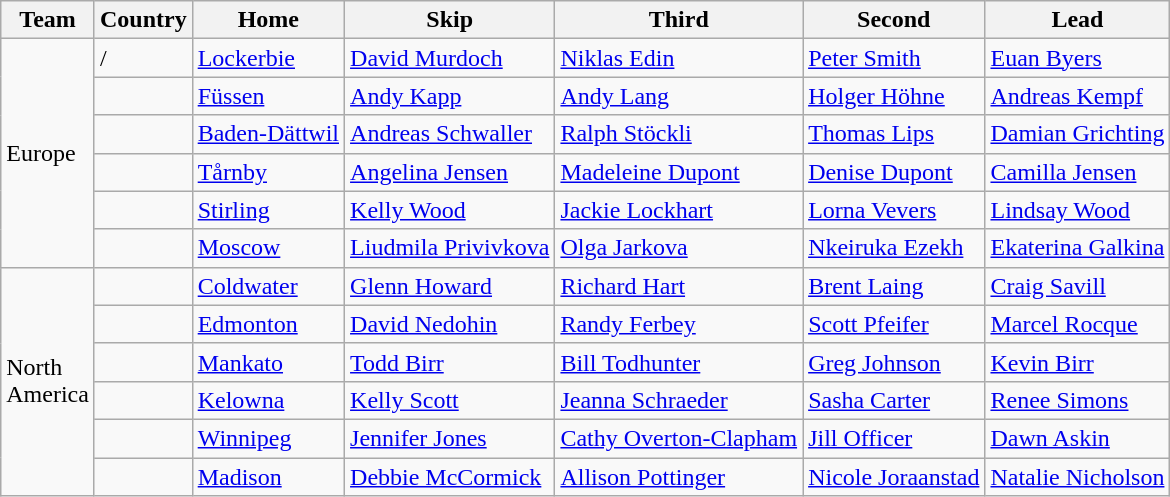<table class="wikitable">
<tr>
<th scope="col">Team</th>
<th scope="col">Country</th>
<th scope="col">Home</th>
<th scope="col">Skip</th>
<th scope="col">Third</th>
<th scope="col">Second</th>
<th scope="col">Lead</th>
</tr>
<tr>
<td rowspan=6>Europe</td>
<td>/</td>
<td><a href='#'>Lockerbie</a></td>
<td><a href='#'>David Murdoch</a></td>
<td><a href='#'>Niklas Edin</a></td>
<td><a href='#'>Peter Smith</a></td>
<td><a href='#'>Euan Byers</a></td>
</tr>
<tr>
<td></td>
<td><a href='#'>Füssen</a></td>
<td><a href='#'>Andy Kapp</a></td>
<td><a href='#'>Andy Lang</a></td>
<td><a href='#'>Holger Höhne</a></td>
<td><a href='#'>Andreas Kempf</a></td>
</tr>
<tr>
<td></td>
<td><a href='#'>Baden-Dättwil</a></td>
<td><a href='#'>Andreas Schwaller</a></td>
<td><a href='#'>Ralph Stöckli</a></td>
<td><a href='#'>Thomas Lips</a></td>
<td><a href='#'>Damian Grichting</a></td>
</tr>
<tr>
<td></td>
<td><a href='#'>Tårnby</a></td>
<td><a href='#'>Angelina Jensen</a></td>
<td><a href='#'>Madeleine Dupont</a></td>
<td><a href='#'>Denise Dupont</a></td>
<td><a href='#'>Camilla Jensen</a></td>
</tr>
<tr>
<td></td>
<td><a href='#'>Stirling</a></td>
<td><a href='#'>Kelly Wood</a></td>
<td><a href='#'>Jackie Lockhart</a></td>
<td><a href='#'>Lorna Vevers</a></td>
<td><a href='#'>Lindsay Wood</a></td>
</tr>
<tr>
<td></td>
<td><a href='#'>Moscow</a></td>
<td><a href='#'>Liudmila Privivkova</a></td>
<td><a href='#'>Olga Jarkova</a></td>
<td><a href='#'>Nkeiruka Ezekh</a></td>
<td><a href='#'>Ekaterina Galkina</a></td>
</tr>
<tr>
<td rowspan=6>North<br>America</td>
<td></td>
<td><a href='#'>Coldwater</a></td>
<td><a href='#'>Glenn Howard</a></td>
<td><a href='#'>Richard Hart</a></td>
<td><a href='#'>Brent Laing</a></td>
<td><a href='#'>Craig Savill</a></td>
</tr>
<tr>
<td></td>
<td><a href='#'>Edmonton</a></td>
<td><a href='#'>David Nedohin</a></td>
<td><a href='#'>Randy Ferbey</a></td>
<td><a href='#'>Scott Pfeifer</a></td>
<td><a href='#'>Marcel Rocque</a></td>
</tr>
<tr>
<td></td>
<td><a href='#'>Mankato</a></td>
<td><a href='#'>Todd Birr</a></td>
<td><a href='#'>Bill Todhunter</a></td>
<td><a href='#'>Greg Johnson</a></td>
<td><a href='#'>Kevin Birr</a></td>
</tr>
<tr>
<td></td>
<td><a href='#'>Kelowna</a></td>
<td><a href='#'>Kelly Scott</a></td>
<td><a href='#'>Jeanna Schraeder</a></td>
<td><a href='#'>Sasha Carter</a></td>
<td><a href='#'>Renee Simons</a></td>
</tr>
<tr>
<td></td>
<td><a href='#'>Winnipeg</a></td>
<td><a href='#'>Jennifer Jones</a></td>
<td><a href='#'>Cathy Overton-Clapham</a></td>
<td><a href='#'>Jill Officer</a></td>
<td><a href='#'>Dawn Askin</a></td>
</tr>
<tr>
<td></td>
<td><a href='#'>Madison</a></td>
<td><a href='#'>Debbie McCormick</a></td>
<td><a href='#'>Allison Pottinger</a></td>
<td><a href='#'>Nicole Joraanstad</a></td>
<td><a href='#'>Natalie Nicholson</a></td>
</tr>
</table>
